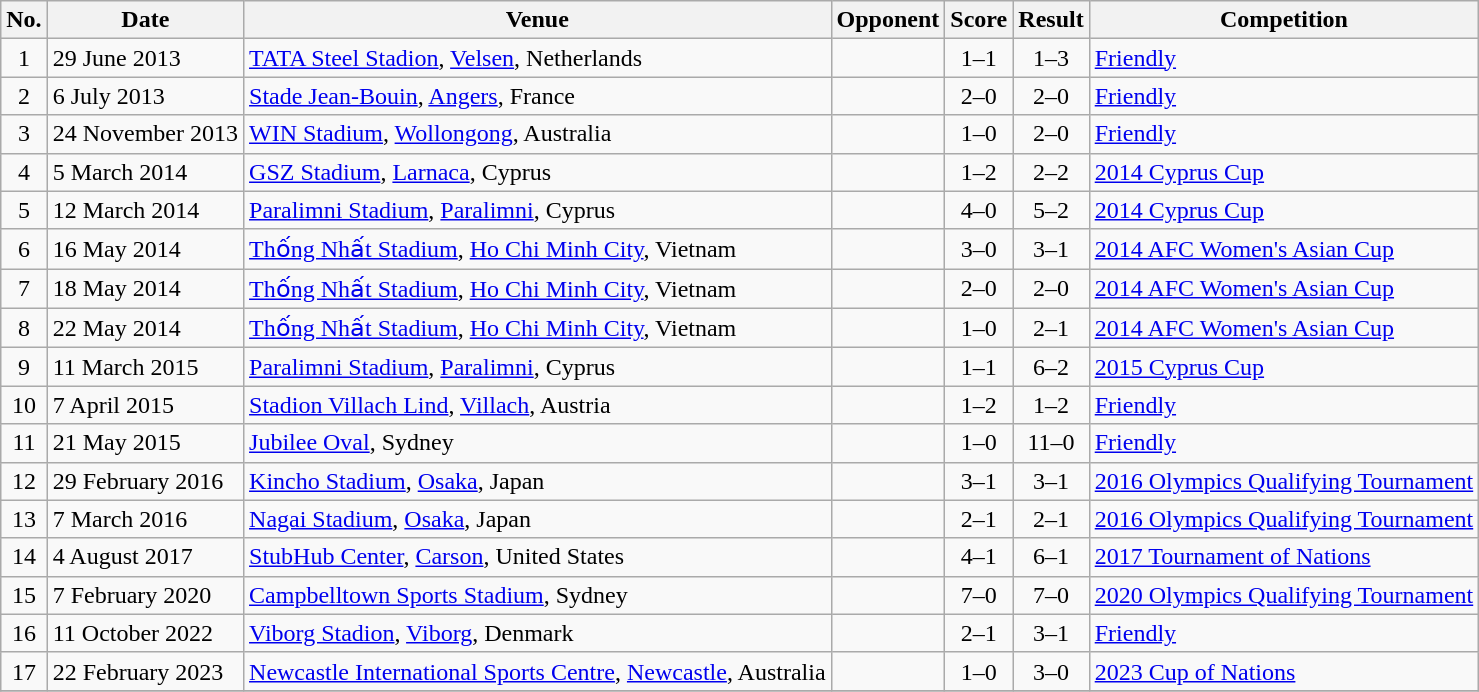<table class="wikitable sortable">
<tr>
<th scope="col">No.</th>
<th scope="col">Date</th>
<th scope="col">Venue</th>
<th scope="col">Opponent</th>
<th scope="col">Score</th>
<th scope="col">Result</th>
<th scope="col">Competition</th>
</tr>
<tr>
<td align="center">1</td>
<td>29 June 2013</td>
<td><a href='#'>TATA Steel Stadion</a>, <a href='#'>Velsen</a>, Netherlands</td>
<td></td>
<td align="center">1–1</td>
<td align="center">1–3</td>
<td><a href='#'>Friendly</a></td>
</tr>
<tr>
<td align="center">2</td>
<td>6 July 2013</td>
<td><a href='#'>Stade Jean-Bouin</a>, <a href='#'>Angers</a>, France</td>
<td></td>
<td align="center">2–0</td>
<td align="center">2–0</td>
<td><a href='#'>Friendly</a></td>
</tr>
<tr>
<td align="center">3</td>
<td>24 November 2013</td>
<td><a href='#'>WIN Stadium</a>, <a href='#'>Wollongong</a>, Australia</td>
<td></td>
<td align="center">1–0</td>
<td align="center">2–0</td>
<td><a href='#'>Friendly</a></td>
</tr>
<tr>
<td align="center">4</td>
<td>5 March 2014</td>
<td><a href='#'>GSZ Stadium</a>, <a href='#'>Larnaca</a>, Cyprus</td>
<td></td>
<td align="center">1–2</td>
<td align="center">2–2</td>
<td><a href='#'>2014 Cyprus Cup</a></td>
</tr>
<tr>
<td align="center">5</td>
<td>12 March 2014</td>
<td><a href='#'>Paralimni Stadium</a>, <a href='#'>Paralimni</a>, Cyprus</td>
<td></td>
<td align="center">4–0</td>
<td align="center">5–2</td>
<td><a href='#'>2014 Cyprus Cup</a></td>
</tr>
<tr>
<td align="center">6</td>
<td>16 May 2014</td>
<td><a href='#'>Thống Nhất Stadium</a>, <a href='#'>Ho Chi Minh City</a>, Vietnam</td>
<td></td>
<td align="center">3–0</td>
<td align="center">3–1</td>
<td><a href='#'>2014 AFC Women's Asian Cup</a></td>
</tr>
<tr>
<td align="center">7</td>
<td>18 May 2014</td>
<td><a href='#'>Thống Nhất Stadium</a>, <a href='#'>Ho Chi Minh City</a>, Vietnam</td>
<td></td>
<td align="center">2–0</td>
<td align="center">2–0</td>
<td><a href='#'>2014 AFC Women's Asian Cup</a></td>
</tr>
<tr>
<td align="center">8</td>
<td>22 May 2014</td>
<td><a href='#'>Thống Nhất Stadium</a>, <a href='#'>Ho Chi Minh City</a>, Vietnam</td>
<td></td>
<td align="center">1–0</td>
<td align="center">2–1</td>
<td><a href='#'>2014 AFC Women's Asian Cup</a></td>
</tr>
<tr>
<td align="center">9</td>
<td>11 March 2015</td>
<td><a href='#'>Paralimni Stadium</a>, <a href='#'>Paralimni</a>, Cyprus</td>
<td></td>
<td align="center">1–1</td>
<td align="center">6–2</td>
<td><a href='#'>2015 Cyprus Cup</a></td>
</tr>
<tr>
<td align="center">10</td>
<td>7 April 2015</td>
<td><a href='#'>Stadion Villach Lind</a>, <a href='#'>Villach</a>, Austria</td>
<td></td>
<td align="center">1–2</td>
<td align="center">1–2</td>
<td><a href='#'>Friendly</a></td>
</tr>
<tr>
<td align="center">11</td>
<td>21 May 2015</td>
<td><a href='#'>Jubilee Oval</a>, Sydney</td>
<td></td>
<td align="center">1–0</td>
<td align="center">11–0</td>
<td><a href='#'>Friendly</a></td>
</tr>
<tr>
<td align="center">12</td>
<td>29 February 2016</td>
<td><a href='#'>Kincho Stadium</a>, <a href='#'>Osaka</a>, Japan</td>
<td></td>
<td align="center">3–1</td>
<td align="center">3–1</td>
<td><a href='#'>2016 Olympics Qualifying Tournament</a></td>
</tr>
<tr>
<td align="center">13</td>
<td>7 March 2016</td>
<td><a href='#'>Nagai Stadium</a>, <a href='#'>Osaka</a>, Japan</td>
<td></td>
<td align="center">2–1</td>
<td align="center">2–1</td>
<td><a href='#'>2016 Olympics Qualifying Tournament</a></td>
</tr>
<tr>
<td align="center">14</td>
<td>4 August 2017</td>
<td><a href='#'>StubHub Center</a>, <a href='#'>Carson</a>, United States</td>
<td></td>
<td align="center">4–1</td>
<td align="center">6–1</td>
<td><a href='#'>2017 Tournament of Nations</a></td>
</tr>
<tr>
<td align="center">15</td>
<td>7 February 2020</td>
<td><a href='#'>Campbelltown Sports Stadium</a>, Sydney</td>
<td></td>
<td align="center">7–0</td>
<td align="center">7–0</td>
<td><a href='#'>2020 Olympics Qualifying Tournament</a></td>
</tr>
<tr>
<td align="center">16</td>
<td>11 October 2022</td>
<td><a href='#'>Viborg Stadion</a>, <a href='#'>Viborg</a>, Denmark</td>
<td></td>
<td align="center">2–1</td>
<td align="center">3–1</td>
<td><a href='#'>Friendly</a></td>
</tr>
<tr>
<td align="center">17</td>
<td>22 February 2023</td>
<td><a href='#'>Newcastle International Sports Centre</a>, <a href='#'>Newcastle</a>, Australia</td>
<td></td>
<td align="center">1–0</td>
<td align="center">3–0</td>
<td><a href='#'>2023 Cup of Nations</a></td>
</tr>
<tr>
</tr>
</table>
